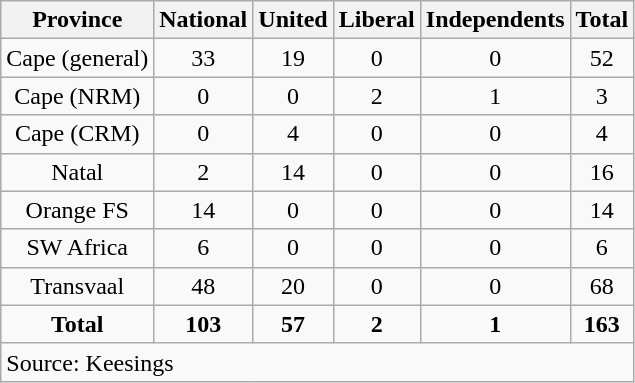<table class=wikitable style=text-align:center>
<tr>
<th>Province</th>
<th>National</th>
<th>United</th>
<th>Liberal</th>
<th>Independents</th>
<th>Total</th>
</tr>
<tr>
<td>Cape (general)</td>
<td>33</td>
<td>19</td>
<td>0</td>
<td>0</td>
<td>52</td>
</tr>
<tr>
<td>Cape (NRM)</td>
<td>0</td>
<td>0</td>
<td>2</td>
<td>1</td>
<td>3</td>
</tr>
<tr>
<td>Cape (CRM)</td>
<td>0</td>
<td>4</td>
<td>0</td>
<td>0</td>
<td>4</td>
</tr>
<tr>
<td>Natal</td>
<td>2</td>
<td>14</td>
<td>0</td>
<td>0</td>
<td>16</td>
</tr>
<tr>
<td>Orange FS</td>
<td>14</td>
<td>0</td>
<td>0</td>
<td>0</td>
<td>14</td>
</tr>
<tr>
<td>SW Africa</td>
<td>6</td>
<td>0</td>
<td>0</td>
<td>0</td>
<td>6</td>
</tr>
<tr>
<td>Transvaal</td>
<td>48</td>
<td>20</td>
<td>0</td>
<td>0</td>
<td>68</td>
</tr>
<tr>
<td><strong>Total</strong></td>
<td><strong>103</strong></td>
<td><strong>57</strong></td>
<td><strong>2</strong></td>
<td><strong>1</strong></td>
<td><strong>163</strong></td>
</tr>
<tr>
<td align=left colspan=6>Source: Keesings</td>
</tr>
</table>
